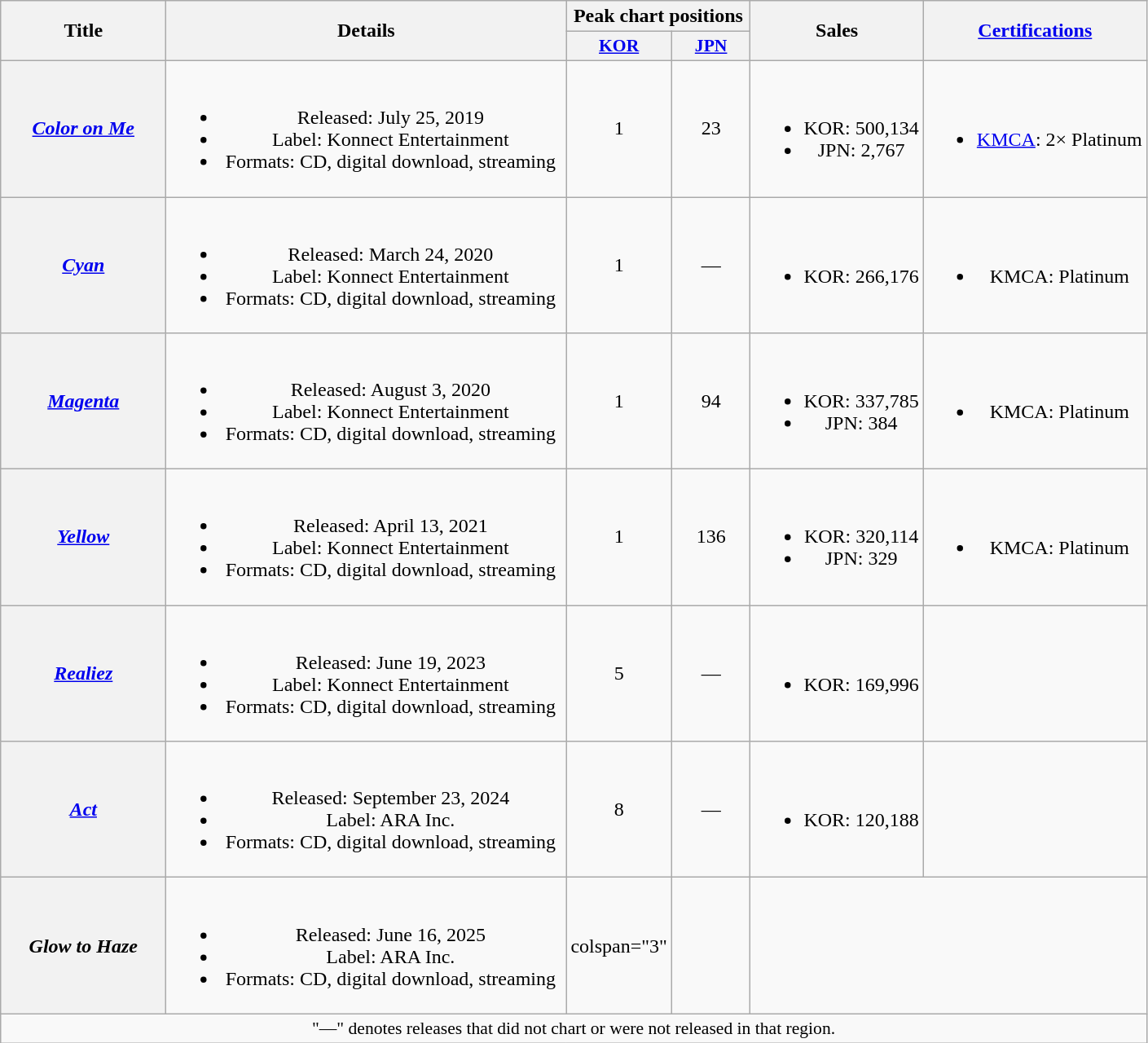<table class="wikitable plainrowheaders" style="text-align:center;" border="1">
<tr>
<th scope="col" rowspan="2" style="width:8em;">Title</th>
<th scope="col" rowspan="2" style="width:20em;">Details</th>
<th scope="col" colspan="2">Peak chart positions</th>
<th scope="col" rowspan="2">Sales</th>
<th scope="col" rowspan="2"><a href='#'>Certifications</a></th>
</tr>
<tr>
<th scope="col" style="width:4em;font-size:90%;"><a href='#'>KOR</a><br></th>
<th scope="col" style="width:4em;font-size:90%;"><a href='#'>JPN</a><br></th>
</tr>
<tr>
<th scope="row"><em><a href='#'>Color on Me</a></em></th>
<td><br><ul><li>Released: July 25, 2019 </li><li>Label: Konnect Entertainment</li><li>Formats: CD, digital download, streaming</li></ul></td>
<td>1</td>
<td>23</td>
<td><br><ul><li>KOR: 500,134</li><li>JPN: 2,767</li></ul></td>
<td><br><ul><li><a href='#'>KMCA</a>: 2× Platinum</li></ul></td>
</tr>
<tr>
<th scope="row"><em><a href='#'>Cyan</a></em></th>
<td><br><ul><li>Released: March 24, 2020 </li><li>Label: Konnect Entertainment</li><li>Formats: CD, digital download, streaming</li></ul></td>
<td>1</td>
<td>—</td>
<td><br><ul><li>KOR: 266,176</li></ul></td>
<td><br><ul><li>KMCA: Platinum</li></ul></td>
</tr>
<tr>
<th scope="row"><em><a href='#'>Magenta</a></em></th>
<td><br><ul><li>Released: August 3, 2020 </li><li>Label: Konnect Entertainment</li><li>Formats: CD, digital download, streaming</li></ul></td>
<td>1</td>
<td>94</td>
<td><br><ul><li>KOR: 337,785</li><li>JPN: 384</li></ul></td>
<td><br><ul><li>KMCA: Platinum</li></ul></td>
</tr>
<tr>
<th scope="row"><em><a href='#'>Yellow</a></em></th>
<td><br><ul><li>Released: April 13, 2021 </li><li>Label: Konnect Entertainment</li><li>Formats: CD, digital download, streaming</li></ul></td>
<td>1</td>
<td>136</td>
<td><br><ul><li>KOR: 320,114</li><li>JPN: 329</li></ul></td>
<td><br><ul><li>KMCA: Platinum</li></ul></td>
</tr>
<tr>
<th scope="row"><em><a href='#'>Realiez</a></em></th>
<td><br><ul><li>Released: June 19, 2023 </li><li>Label: Konnect Entertainment</li><li>Formats: CD, digital download, streaming</li></ul></td>
<td>5</td>
<td>—</td>
<td><br><ul><li>KOR: 169,996</li></ul></td>
<td></td>
</tr>
<tr>
<th scope="row"><em><a href='#'>Act</a></em></th>
<td><br><ul><li>Released: September 23, 2024 </li><li>Label: ARA Inc.</li><li>Formats: CD, digital download, streaming</li></ul></td>
<td>8</td>
<td>—</td>
<td><br><ul><li>KOR: 120,188</li></ul></td>
<td></td>
</tr>
<tr>
<th scope="row"><em>Glow to Haze</em></th>
<td><br><ul><li>Released: June 16, 2025 </li><li>Label: ARA Inc.</li><li>Formats: CD, digital download, streaming</li></ul></td>
<td>colspan="3"  </td>
<td></td>
</tr>
<tr>
<td colspan="6" style="font-size:90%" align="center">"—" denotes releases that did not chart or were not released in that region.</td>
</tr>
</table>
